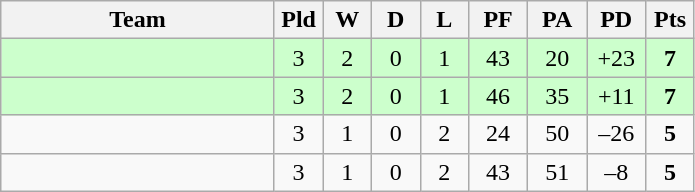<table class="wikitable" style="text-align:center;">
<tr>
<th width=175>Team</th>
<th width=25 abbr="Played">Pld</th>
<th width=25 abbr="Won">W</th>
<th width=25 abbr="Drawn">D</th>
<th width=25 abbr="Lost">L</th>
<th width=32 abbr="Points for">PF</th>
<th width=32 abbr="Points against">PA</th>
<th width=32 abbr="Points difference">PD</th>
<th width=25 abbr="Points">Pts</th>
</tr>
<tr bgcolor=ccffcc>
<td align=left></td>
<td>3</td>
<td>2</td>
<td>0</td>
<td>1</td>
<td>43</td>
<td>20</td>
<td>+23</td>
<td><strong>7</strong></td>
</tr>
<tr bgcolor=ccffcc>
<td align=left></td>
<td>3</td>
<td>2</td>
<td>0</td>
<td>1</td>
<td>46</td>
<td>35</td>
<td>+11</td>
<td><strong>7</strong></td>
</tr>
<tr>
<td align=left></td>
<td>3</td>
<td>1</td>
<td>0</td>
<td>2</td>
<td>24</td>
<td>50</td>
<td>–26</td>
<td><strong>5</strong></td>
</tr>
<tr>
<td align=left></td>
<td>3</td>
<td>1</td>
<td>0</td>
<td>2</td>
<td>43</td>
<td>51</td>
<td>–8</td>
<td><strong>5</strong></td>
</tr>
</table>
